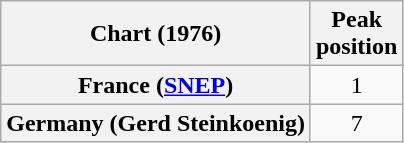<table class="wikitable sortable plainrowheaders" style="text-align:center;">
<tr>
<th>Chart (1976)</th>
<th>Peak<br>position</th>
</tr>
<tr>
<th scope="row">France (<a href='#'>SNEP</a>)</th>
<td>1</td>
</tr>
<tr>
<th scope="row">Germany (Gerd Steinkoenig)</th>
<td>7</td>
</tr>
</table>
